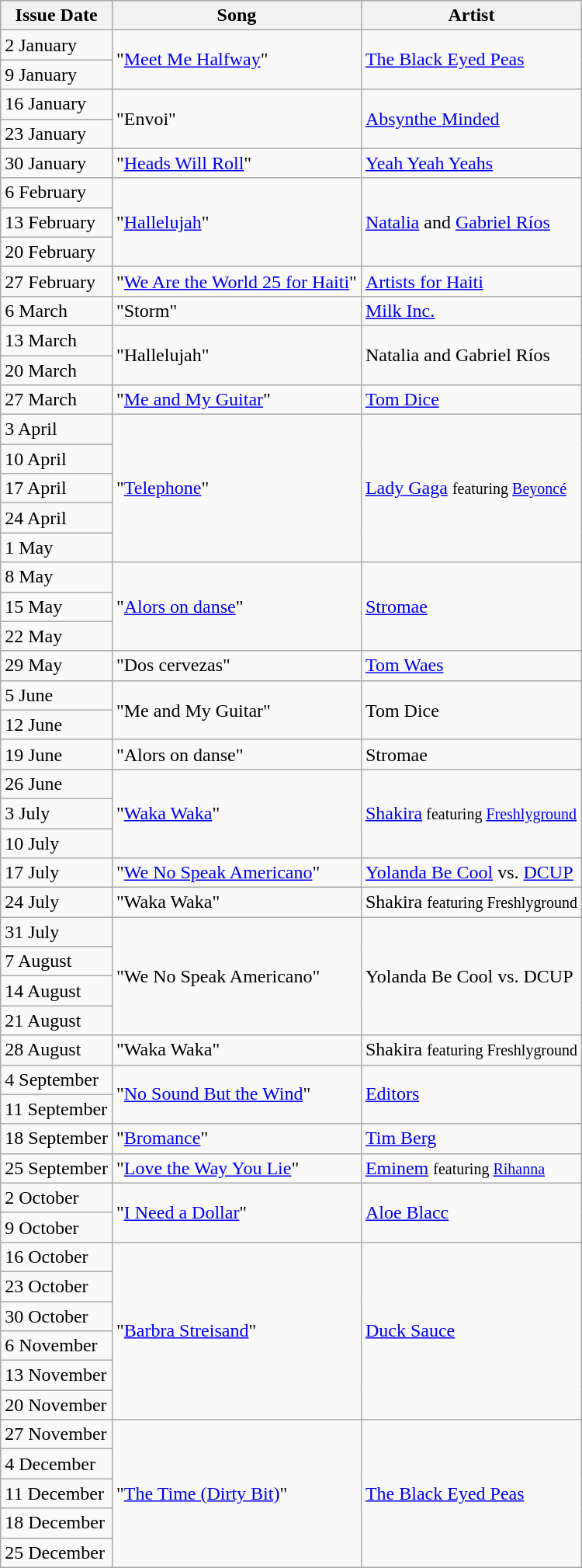<table class="wikitable">
<tr>
<th>Issue Date</th>
<th>Song</th>
<th>Artist</th>
</tr>
<tr>
<td>2 January</td>
<td rowspan=2>"<a href='#'>Meet Me Halfway</a>"</td>
<td rowspan=2><a href='#'>The Black Eyed Peas</a></td>
</tr>
<tr>
<td>9 January</td>
</tr>
<tr>
<td>16 January</td>
<td rowspan=2>"Envoi"</td>
<td rowspan=2><a href='#'>Absynthe Minded</a></td>
</tr>
<tr>
<td>23 January</td>
</tr>
<tr>
<td>30 January</td>
<td>"<a href='#'>Heads Will Roll</a>"</td>
<td><a href='#'>Yeah Yeah Yeahs</a></td>
</tr>
<tr>
<td>6 February</td>
<td rowspan=3>"<a href='#'>Hallelujah</a>"</td>
<td rowspan="3"><a href='#'>Natalia</a> and <a href='#'>Gabriel Ríos</a></td>
</tr>
<tr>
<td>13 February</td>
</tr>
<tr>
<td>20 February</td>
</tr>
<tr>
<td>27 February</td>
<td>"<a href='#'>We Are the World 25 for Haiti</a>"</td>
<td><a href='#'>Artists for Haiti</a></td>
</tr>
<tr>
<td>6 March</td>
<td>"Storm"</td>
<td><a href='#'>Milk Inc.</a></td>
</tr>
<tr>
<td>13 March</td>
<td rowspan=2>"Hallelujah"</td>
<td rowspan=2>Natalia and Gabriel Ríos</td>
</tr>
<tr>
<td>20 March</td>
</tr>
<tr>
<td>27 March</td>
<td>"<a href='#'>Me and My Guitar</a>"</td>
<td><a href='#'>Tom Dice</a></td>
</tr>
<tr>
<td>3 April</td>
<td rowspan=5>"<a href='#'>Telephone</a>"</td>
<td rowspan=5><a href='#'>Lady Gaga</a> <small>featuring <a href='#'>Beyoncé</a></small></td>
</tr>
<tr>
<td>10 April</td>
</tr>
<tr>
<td>17 April</td>
</tr>
<tr>
<td>24 April</td>
</tr>
<tr>
<td>1 May</td>
</tr>
<tr>
<td>8 May</td>
<td rowspan=3>"<a href='#'>Alors on danse</a>"</td>
<td rowspan=3><a href='#'>Stromae</a></td>
</tr>
<tr>
<td>15 May</td>
</tr>
<tr>
<td>22 May</td>
</tr>
<tr>
<td>29 May</td>
<td>"Dos cervezas"</td>
<td><a href='#'>Tom Waes</a></td>
</tr>
<tr>
<td>5 June</td>
<td rowspan=2>"Me and My Guitar"</td>
<td rowspan=2>Tom Dice</td>
</tr>
<tr>
<td>12 June</td>
</tr>
<tr>
<td>19 June</td>
<td>"Alors on danse"</td>
<td>Stromae</td>
</tr>
<tr>
<td>26 June</td>
<td rowspan=3>"<a href='#'>Waka Waka</a>"</td>
<td rowspan=3><a href='#'>Shakira</a><small> featuring <a href='#'>Freshlyground</a></small></td>
</tr>
<tr>
<td>3 July</td>
</tr>
<tr>
<td>10 July</td>
</tr>
<tr>
<td>17 July</td>
<td>"<a href='#'>We No Speak Americano</a>"</td>
<td><a href='#'>Yolanda Be Cool</a> vs. <a href='#'>DCUP</a></td>
</tr>
<tr>
<td>24 July</td>
<td>"Waka Waka"</td>
<td>Shakira <small>featuring Freshlyground</small></td>
</tr>
<tr>
<td>31 July</td>
<td rowspan=4>"We No Speak Americano"</td>
<td rowspan=4>Yolanda Be Cool vs. DCUP</td>
</tr>
<tr>
<td>7 August</td>
</tr>
<tr>
<td>14 August</td>
</tr>
<tr>
<td>21 August</td>
</tr>
<tr>
<td>28 August</td>
<td>"Waka Waka"</td>
<td>Shakira <small>featuring Freshlyground</small></td>
</tr>
<tr>
<td>4 September</td>
<td rowspan=2>"<a href='#'>No Sound But the Wind</a>"</td>
<td rowspan=2><a href='#'>Editors</a></td>
</tr>
<tr>
<td>11 September</td>
</tr>
<tr>
<td>18 September</td>
<td>"<a href='#'>Bromance</a>"</td>
<td><a href='#'>Tim Berg</a></td>
</tr>
<tr>
<td>25 September</td>
<td>"<a href='#'>Love the Way You Lie</a>"</td>
<td><a href='#'>Eminem</a> <small>featuring <a href='#'>Rihanna</a></small></td>
</tr>
<tr>
<td>2 October</td>
<td rowspan=2>"<a href='#'>I Need a Dollar</a>"</td>
<td rowspan=2><a href='#'>Aloe Blacc</a></td>
</tr>
<tr>
<td>9 October</td>
</tr>
<tr>
<td>16 October</td>
<td rowspan=6>"<a href='#'>Barbra Streisand</a>"</td>
<td rowspan=6><a href='#'>Duck Sauce</a></td>
</tr>
<tr>
<td>23 October</td>
</tr>
<tr>
<td>30 October</td>
</tr>
<tr>
<td>6 November</td>
</tr>
<tr>
<td>13 November</td>
</tr>
<tr>
<td>20 November</td>
</tr>
<tr>
<td>27 November</td>
<td rowspan=5>"<a href='#'>The Time (Dirty Bit)</a>"</td>
<td rowspan=5><a href='#'>The Black Eyed Peas</a></td>
</tr>
<tr>
<td>4 December</td>
</tr>
<tr>
<td>11 December</td>
</tr>
<tr>
<td>18 December</td>
</tr>
<tr>
<td>25 December</td>
</tr>
</table>
